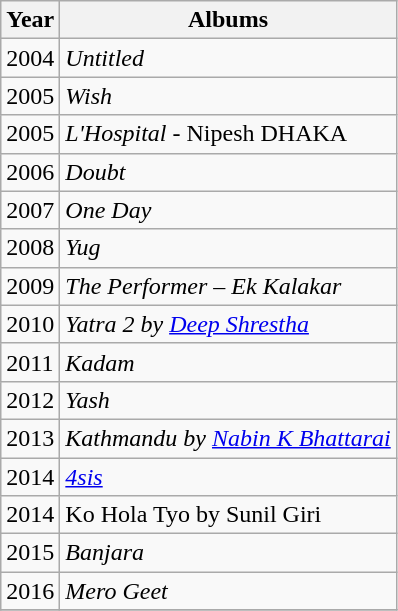<table class="wikitable sortable">
<tr>
<th>Year</th>
<th>Albums</th>
</tr>
<tr>
<td>2004</td>
<td><em>Untitled</em></td>
</tr>
<tr>
<td>2005</td>
<td><em>Wish</em></td>
</tr>
<tr>
<td>2005</td>
<td><em>L'Hospital</em> - Nipesh DHAKA</td>
</tr>
<tr>
<td>2006</td>
<td><em>Doubt</em></td>
</tr>
<tr>
<td>2007</td>
<td><em>One Day</em></td>
</tr>
<tr>
<td>2008</td>
<td><em>Yug</em></td>
</tr>
<tr>
<td>2009</td>
<td><em>The Performer – Ek Kalakar</em></td>
</tr>
<tr>
<td>2010</td>
<td><em>Yatra 2 by <a href='#'>Deep Shrestha</a></em></td>
</tr>
<tr>
<td>2011</td>
<td><em>Kadam</em></td>
</tr>
<tr>
<td>2012</td>
<td><em>Yash</em></td>
</tr>
<tr>
<td>2013</td>
<td><em>Kathmandu by <a href='#'>Nabin K Bhattarai</a></em></td>
</tr>
<tr>
<td>2014</td>
<td><em><a href='#'>4sis</a></em></td>
</tr>
<tr>
<td>2014</td>
<td>Ko Hola Tyo by Sunil Giri</td>
</tr>
<tr>
<td>2015</td>
<td><em>Banjara</em></td>
</tr>
<tr>
<td>2016</td>
<td><em>Mero Geet</em></td>
</tr>
<tr>
</tr>
</table>
